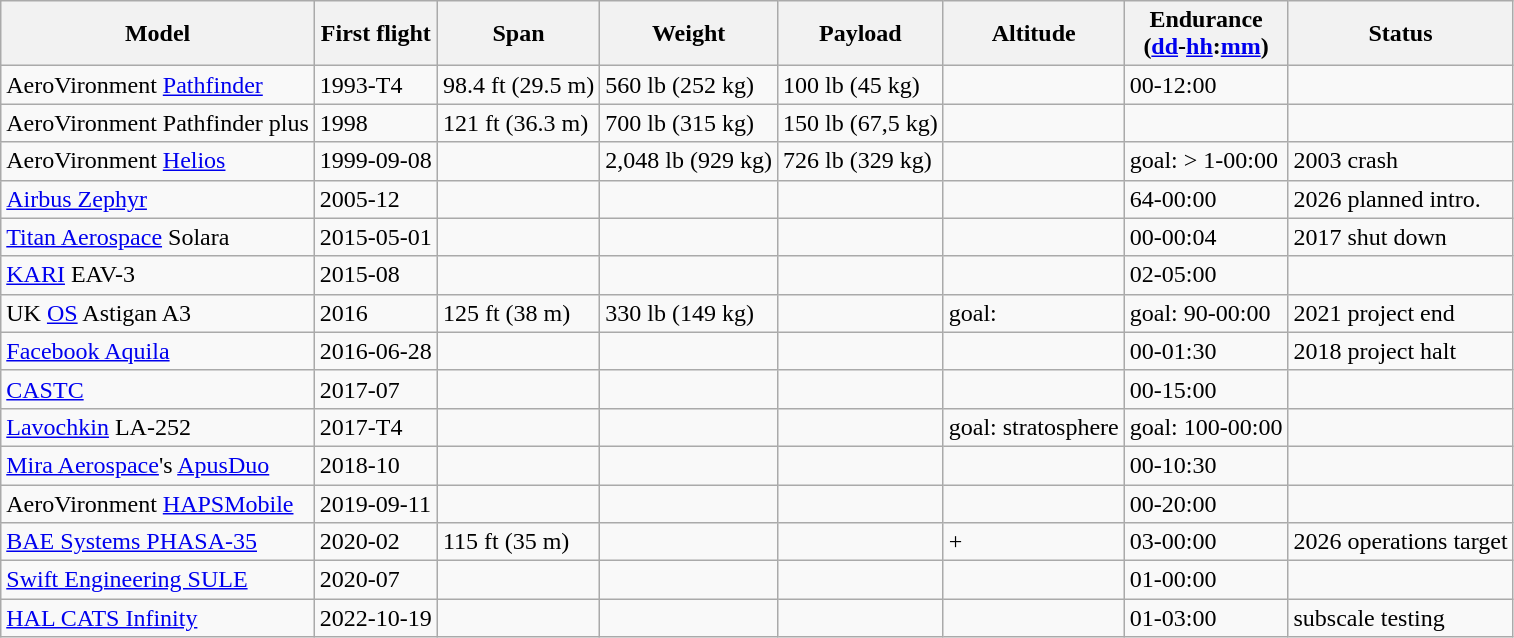<table class="wikitable sortable">
<tr>
<th>Model</th>
<th>First flight</th>
<th>Span</th>
<th>Weight</th>
<th>Payload</th>
<th>Altitude</th>
<th>Endurance<br>(<a href='#'>dd</a>-<a href='#'>hh</a>:<a href='#'>mm</a>)</th>
<th>Status</th>
</tr>
<tr>
<td>AeroVironment <a href='#'>Pathfinder</a></td>
<td>1993-T4</td>
<td>98.4 ft (29.5 m)</td>
<td>560 lb (252 kg)</td>
<td>100 lb (45 kg)</td>
<td></td>
<td>00-12:00</td>
<td></td>
</tr>
<tr>
<td>AeroVironment Pathfinder plus</td>
<td>1998</td>
<td>121 ft (36.3 m)</td>
<td>700 lb (315 kg)</td>
<td>150 lb (67,5 kg)</td>
<td></td>
<td></td>
<td></td>
</tr>
<tr>
<td>AeroVironment <a href='#'>Helios</a></td>
<td>1999-09-08</td>
<td></td>
<td>2,048 lb (929 kg)</td>
<td>726 lb (329 kg)</td>
<td></td>
<td>goal: > 1-00:00</td>
<td>2003 crash</td>
</tr>
<tr>
<td><a href='#'>Airbus Zephyr</a></td>
<td>2005-12</td>
<td></td>
<td></td>
<td></td>
<td></td>
<td>64-00:00</td>
<td>2026 planned intro.</td>
</tr>
<tr>
<td><a href='#'>Titan Aerospace</a> Solara</td>
<td>2015-05-01</td>
<td></td>
<td></td>
<td></td>
<td></td>
<td>00-00:04</td>
<td>2017 shut down</td>
</tr>
<tr>
<td><a href='#'>KARI</a> EAV-3</td>
<td>2015-08</td>
<td></td>
<td></td>
<td></td>
<td></td>
<td>02-05:00</td>
<td></td>
</tr>
<tr>
<td>UK <a href='#'>OS</a> Astigan A3</td>
<td>2016</td>
<td>125 ft (38 m)</td>
<td>330 lb (149 kg)</td>
<td></td>
<td>goal: </td>
<td>goal: 90-00:00</td>
<td>2021 project end</td>
</tr>
<tr>
<td><a href='#'>Facebook Aquila</a></td>
<td>2016-06-28</td>
<td></td>
<td></td>
<td></td>
<td></td>
<td>00-01:30</td>
<td>2018 project halt</td>
</tr>
<tr>
<td><a href='#'>CASTC</a></td>
<td>2017-07</td>
<td></td>
<td></td>
<td></td>
<td></td>
<td>00-15:00</td>
<td></td>
</tr>
<tr>
<td><a href='#'>Lavochkin</a> LA-252</td>
<td>2017-T4</td>
<td></td>
<td></td>
<td></td>
<td>goal: stratosphere</td>
<td>goal: 100-00:00</td>
<td></td>
</tr>
<tr>
<td><a href='#'>Mira Aerospace</a>'s <a href='#'>ApusDuo</a></td>
<td>2018-10</td>
<td></td>
<td></td>
<td></td>
<td></td>
<td>00-10:30</td>
<td></td>
</tr>
<tr>
<td>AeroVironment <a href='#'>HAPSMobile</a></td>
<td>2019-09-11</td>
<td></td>
<td></td>
<td></td>
<td></td>
<td>00-20:00</td>
<td></td>
</tr>
<tr>
<td><a href='#'>BAE Systems PHASA-35</a></td>
<td>2020-02</td>
<td>115 ft (35 m)</td>
<td></td>
<td></td>
<td>+</td>
<td>03-00:00</td>
<td>2026 operations target</td>
</tr>
<tr>
<td><a href='#'>Swift Engineering SULE</a></td>
<td>2020-07</td>
<td></td>
<td></td>
<td></td>
<td></td>
<td>01-00:00</td>
<td></td>
</tr>
<tr>
<td><a href='#'>HAL CATS Infinity</a></td>
<td>2022-10-19</td>
<td></td>
<td></td>
<td></td>
<td></td>
<td>01-03:00</td>
<td>subscale testing</td>
</tr>
</table>
